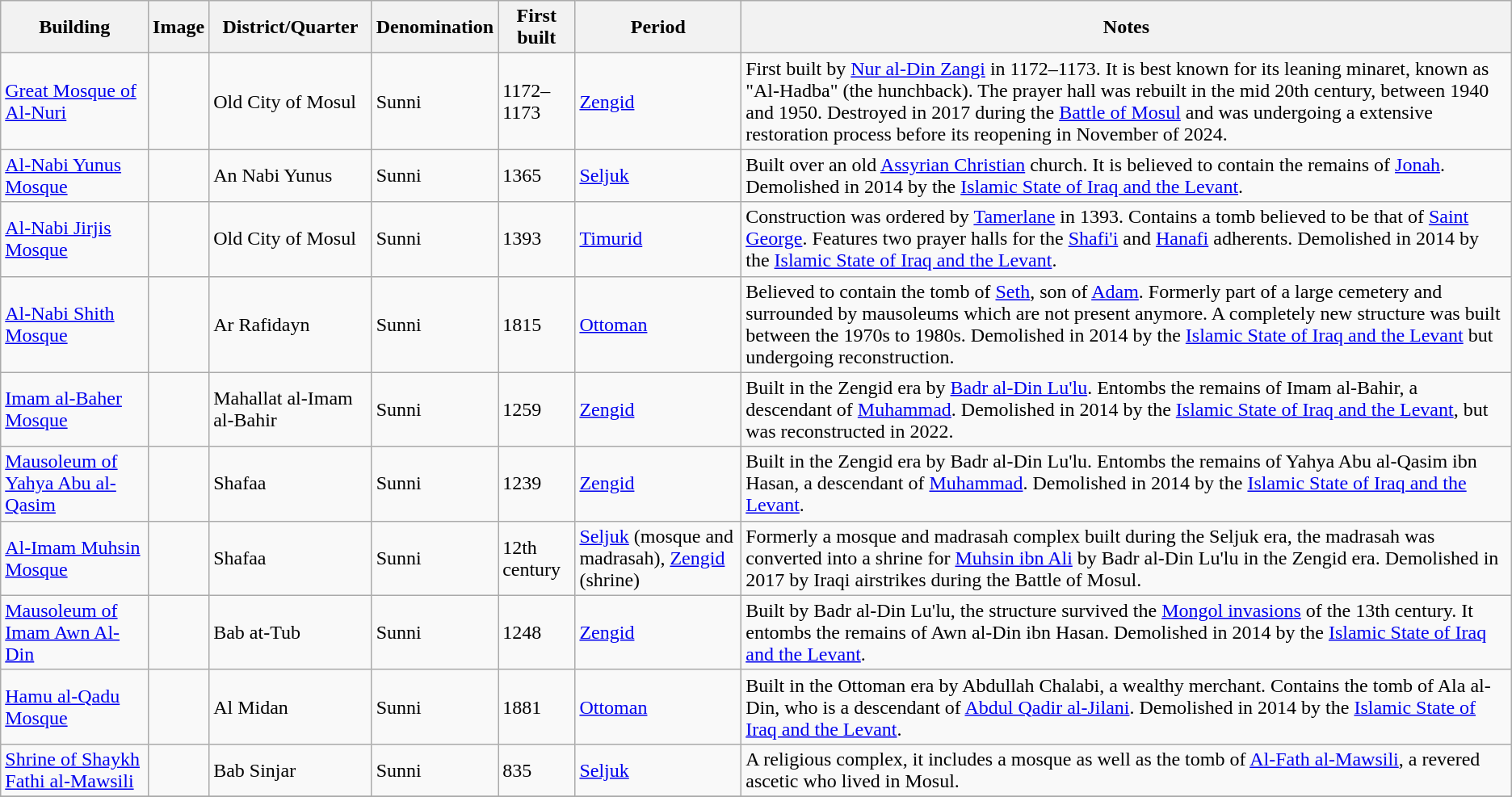<table class="wikitable sortable">
<tr>
<th>Building</th>
<th class="unsortable">Image</th>
<th>District/Quarter</th>
<th>Denomination</th>
<th>First built</th>
<th>Period</th>
<th class="unsortable">Notes</th>
</tr>
<tr>
<td><a href='#'>Great Mosque of Al-Nuri</a></td>
<td></td>
<td>Old City of Mosul</td>
<td>Sunni</td>
<td>1172–1173</td>
<td><a href='#'>Zengid</a></td>
<td>First built by <a href='#'>Nur al-Din Zangi</a> in 1172–1173. It is best known for its leaning minaret, known as "Al-Hadba" (the hunchback). The prayer hall was rebuilt in the mid 20th century, between 1940 and 1950. Destroyed in 2017 during the <a href='#'>Battle of Mosul</a> and was undergoing a extensive restoration process before its reopening in November of 2024.</td>
</tr>
<tr>
<td><a href='#'>Al-Nabi Yunus Mosque</a></td>
<td></td>
<td>An Nabi Yunus</td>
<td>Sunni</td>
<td>1365</td>
<td><a href='#'>Seljuk</a></td>
<td>Built over an old <a href='#'>Assyrian Christian</a> church. It is believed to contain the remains of <a href='#'>Jonah</a>. Demolished in 2014 by the <a href='#'>Islamic State of Iraq and the Levant</a>.</td>
</tr>
<tr>
<td><a href='#'>Al-Nabi Jirjis Mosque</a></td>
<td></td>
<td>Old City of Mosul</td>
<td>Sunni</td>
<td>1393</td>
<td><a href='#'>Timurid</a></td>
<td>Construction was ordered by <a href='#'>Tamerlane</a> in 1393. Contains a tomb believed to be that of <a href='#'>Saint George</a>. Features two prayer halls for the <a href='#'>Shafi'i</a> and <a href='#'>Hanafi</a> adherents. Demolished in 2014 by the <a href='#'>Islamic State of Iraq and the Levant</a>.</td>
</tr>
<tr>
<td><a href='#'>Al-Nabi Shith Mosque</a></td>
<td></td>
<td>Ar Rafidayn</td>
<td>Sunni</td>
<td>1815</td>
<td><a href='#'>Ottoman</a></td>
<td>Believed to contain the tomb of <a href='#'>Seth</a>, son of <a href='#'>Adam</a>. Formerly part of a large cemetery and surrounded by mausoleums which are not present anymore. A completely new structure was built between the 1970s to 1980s. Demolished in 2014 by the <a href='#'>Islamic State of Iraq and the Levant</a> but undergoing reconstruction.</td>
</tr>
<tr>
<td><a href='#'>Imam al-Baher Mosque</a></td>
<td></td>
<td>Mahallat al-Imam al-Bahir</td>
<td>Sunni</td>
<td>1259</td>
<td><a href='#'>Zengid</a></td>
<td>Built in the Zengid era by <a href='#'>Badr al-Din Lu'lu</a>. Entombs the remains of Imam al-Bahir, a descendant of <a href='#'>Muhammad</a>. Demolished in 2014 by the <a href='#'>Islamic State of Iraq and the Levant</a>, but was reconstructed in 2022.</td>
</tr>
<tr>
<td><a href='#'>Mausoleum of Yahya Abu al-Qasim</a></td>
<td></td>
<td>Shafaa</td>
<td>Sunni</td>
<td>1239</td>
<td><a href='#'>Zengid</a></td>
<td>Built in the Zengid era by Badr al-Din Lu'lu. Entombs the remains of Yahya Abu al-Qasim ibn Hasan, a descendant of <a href='#'>Muhammad</a>. Demolished in 2014 by the <a href='#'>Islamic State of Iraq and the Levant</a>.</td>
</tr>
<tr>
<td><a href='#'>Al-Imam Muhsin Mosque</a></td>
<td></td>
<td>Shafaa</td>
<td>Sunni</td>
<td>12th century</td>
<td><a href='#'>Seljuk</a> (mosque and madrasah), <a href='#'>Zengid</a> (shrine)</td>
<td>Formerly a mosque and madrasah complex built during the Seljuk era, the madrasah was converted into a shrine for <a href='#'>Muhsin ibn Ali</a> by Badr al-Din Lu'lu in the Zengid era. Demolished in 2017 by Iraqi airstrikes during the Battle of Mosul.</td>
</tr>
<tr>
<td><a href='#'>Mausoleum of Imam Awn Al-Din</a></td>
<td></td>
<td>Bab at-Tub</td>
<td>Sunni</td>
<td>1248</td>
<td><a href='#'>Zengid</a></td>
<td>Built by Badr al-Din Lu'lu, the structure survived the <a href='#'>Mongol invasions</a> of the 13th century. It entombs the remains of Awn al-Din ibn Hasan. Demolished in 2014 by the <a href='#'>Islamic State of Iraq and the Levant</a>.</td>
</tr>
<tr>
<td><a href='#'>Hamu al-Qadu Mosque</a></td>
<td></td>
<td>Al Midan</td>
<td>Sunni</td>
<td>1881</td>
<td><a href='#'>Ottoman</a></td>
<td>Built in the Ottoman era by Abdullah Chalabi, a wealthy merchant. Contains the tomb of Ala al-Din, who is a descendant of <a href='#'>Abdul Qadir al-Jilani</a>. Demolished in 2014 by the <a href='#'>Islamic State of Iraq and the Levant</a>.</td>
</tr>
<tr>
<td><a href='#'>Shrine of Shaykh Fathi al-Mawsili</a></td>
<td></td>
<td>Bab Sinjar</td>
<td>Sunni</td>
<td>835</td>
<td><a href='#'>Seljuk</a></td>
<td>A religious complex, it includes a mosque as well as the tomb of <a href='#'>Al-Fath al-Mawsili</a>, a revered ascetic who lived in Mosul.</td>
</tr>
<tr>
</tr>
</table>
